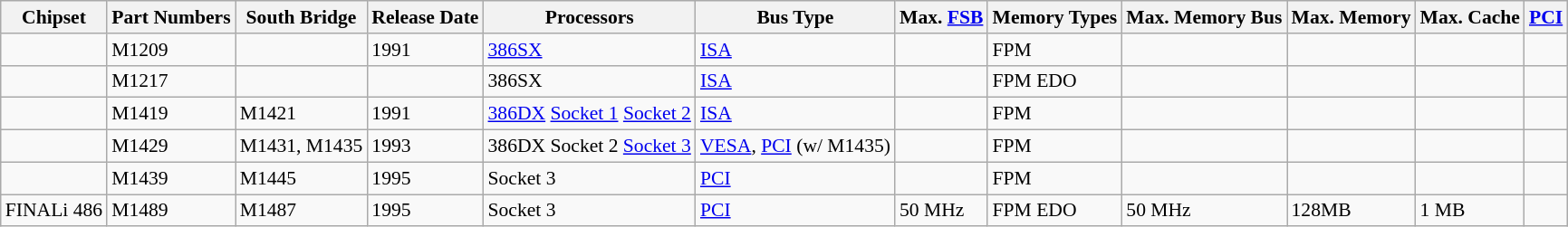<table class="wikitable" style="font-size: 90%;">
<tr>
<th>Chipset</th>
<th>Part Numbers</th>
<th>South Bridge</th>
<th>Release Date</th>
<th>Processors</th>
<th>Bus Type</th>
<th>Max. <a href='#'>FSB</a></th>
<th>Memory Types</th>
<th>Max. Memory Bus</th>
<th>Max. Memory</th>
<th>Max. Cache</th>
<th><a href='#'>PCI</a></th>
</tr>
<tr>
<td></td>
<td>M1209</td>
<td></td>
<td>1991</td>
<td><a href='#'>386SX</a></td>
<td><a href='#'>ISA</a></td>
<td></td>
<td>FPM</td>
<td></td>
<td></td>
<td></td>
<td></td>
</tr>
<tr>
<td></td>
<td>M1217</td>
<td></td>
<td></td>
<td>386SX</td>
<td><a href='#'>ISA</a></td>
<td></td>
<td>FPM EDO</td>
<td></td>
<td></td>
<td></td>
<td></td>
</tr>
<tr>
<td></td>
<td>M1419</td>
<td>M1421</td>
<td>1991</td>
<td><a href='#'>386DX</a> <a href='#'>Socket 1</a> <a href='#'>Socket 2</a></td>
<td><a href='#'>ISA</a></td>
<td></td>
<td>FPM</td>
<td></td>
<td></td>
<td></td>
<td></td>
</tr>
<tr>
<td></td>
<td>M1429</td>
<td>M1431, M1435</td>
<td>1993</td>
<td>386DX Socket 2 <a href='#'>Socket 3</a></td>
<td><a href='#'>VESA</a>, <a href='#'>PCI</a> (w/ M1435)</td>
<td></td>
<td>FPM</td>
<td></td>
<td></td>
<td></td>
<td></td>
</tr>
<tr>
<td></td>
<td>M1439</td>
<td>M1445</td>
<td>1995</td>
<td>Socket 3</td>
<td><a href='#'>PCI</a></td>
<td></td>
<td>FPM</td>
<td></td>
<td></td>
<td></td>
<td></td>
</tr>
<tr>
<td>FINALi 486</td>
<td>M1489</td>
<td>M1487</td>
<td>1995</td>
<td>Socket 3</td>
<td><a href='#'>PCI</a></td>
<td>50 MHz</td>
<td>FPM EDO</td>
<td>50 MHz</td>
<td>128MB</td>
<td>1 MB</td>
<td></td>
</tr>
</table>
